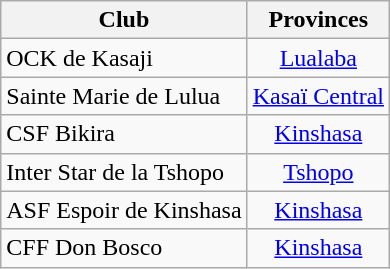<table class="wikitable sortable" style="text-align:center">
<tr>
<th>Club</th>
<th>Provinces</th>
</tr>
<tr>
<td style="text-align:left">OCK de Kasaji</td>
<td><a href='#'>Lualaba</a></td>
</tr>
<tr>
<td style="text-align:left">Sainte Marie de Lulua</td>
<td><a href='#'>Kasaï Central</a></td>
</tr>
<tr>
<td style="text-align:left">CSF Bikira</td>
<td><a href='#'>Kinshasa</a></td>
</tr>
<tr>
<td style="text-align:left">Inter Star de la Tshopo</td>
<td><a href='#'>Tshopo</a></td>
</tr>
<tr>
<td style="text-align:left">ASF Espoir de Kinshasa</td>
<td><a href='#'>Kinshasa</a></td>
</tr>
<tr>
<td style="text-align:left">CFF Don Bosco</td>
<td><a href='#'>Kinshasa</a></td>
</tr>
</table>
